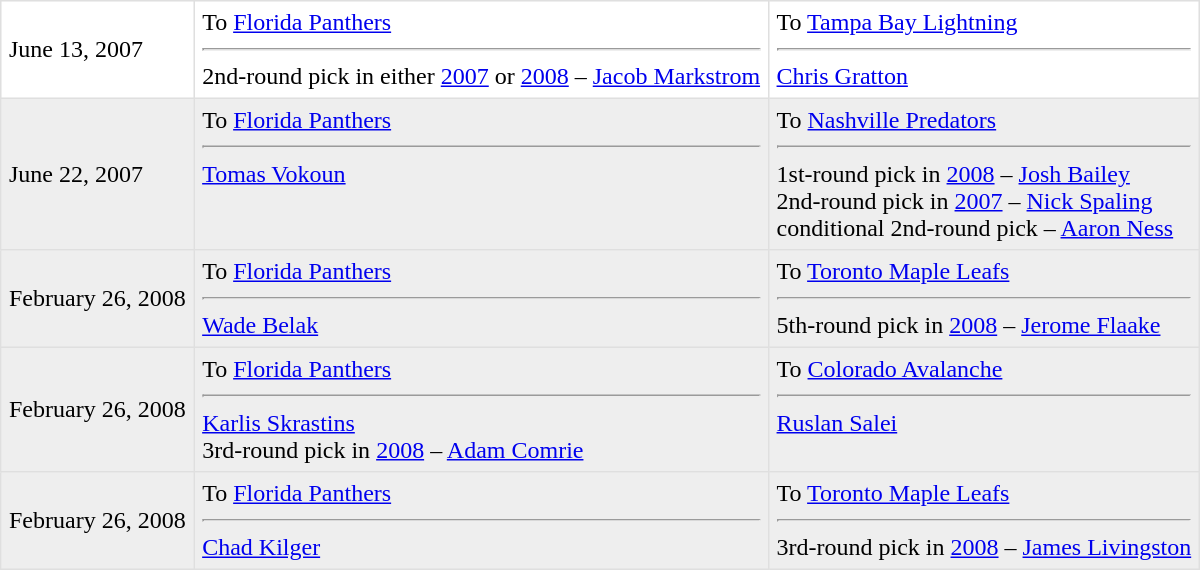<table border=1 style="border-collapse:collapse" bordercolor="#DFDFDF"  cellpadding="5">
<tr>
<td>June 13, 2007<br></td>
<td valign="top">To <a href='#'>Florida Panthers</a> <hr>2nd-round pick in either <a href='#'>2007</a> or <a href='#'>2008</a> – <a href='#'>Jacob Markstrom</a></td>
<td valign="top">To <a href='#'>Tampa Bay Lightning</a> <hr><a href='#'>Chris Gratton</a></td>
</tr>
<tr bgcolor="eeeeee">
<td>June 22, 2007<br></td>
<td valign="top">To <a href='#'>Florida Panthers</a> <hr><a href='#'>Tomas Vokoun</a></td>
<td valign="top">To <a href='#'>Nashville Predators</a> <hr>1st-round pick in <a href='#'>2008</a> – <a href='#'>Josh Bailey</a><br> 2nd-round pick in <a href='#'>2007</a> – <a href='#'>Nick Spaling</a> <br> conditional 2nd-round pick – <a href='#'>Aaron Ness</a></td>
</tr>
<tr bgcolor="#eeeeee">
<td>February 26, 2008<br></td>
<td valign="top">To <a href='#'>Florida Panthers</a> <hr> <a href='#'>Wade Belak</a></td>
<td valign="top">To <a href='#'>Toronto Maple Leafs</a> <hr> 5th-round pick in <a href='#'>2008</a> – <a href='#'>Jerome Flaake</a></td>
</tr>
<tr bgcolor="#eeeeee">
<td>February 26, 2008<br></td>
<td valign="top">To <a href='#'>Florida Panthers</a> <hr> <a href='#'>Karlis Skrastins</a> <br> 3rd-round pick in <a href='#'>2008</a> – <a href='#'>Adam Comrie</a></td>
<td valign="top">To <a href='#'>Colorado Avalanche</a> <hr> <a href='#'>Ruslan Salei</a></td>
</tr>
<tr bgcolor="#eeeeee">
<td>February 26, 2008<br></td>
<td valign="top">To <a href='#'>Florida Panthers</a> <hr> <a href='#'>Chad Kilger</a></td>
<td valign="top">To <a href='#'>Toronto Maple Leafs</a> <hr> 3rd-round pick in <a href='#'>2008</a> – <a href='#'>James Livingston</a></td>
</tr>
</table>
